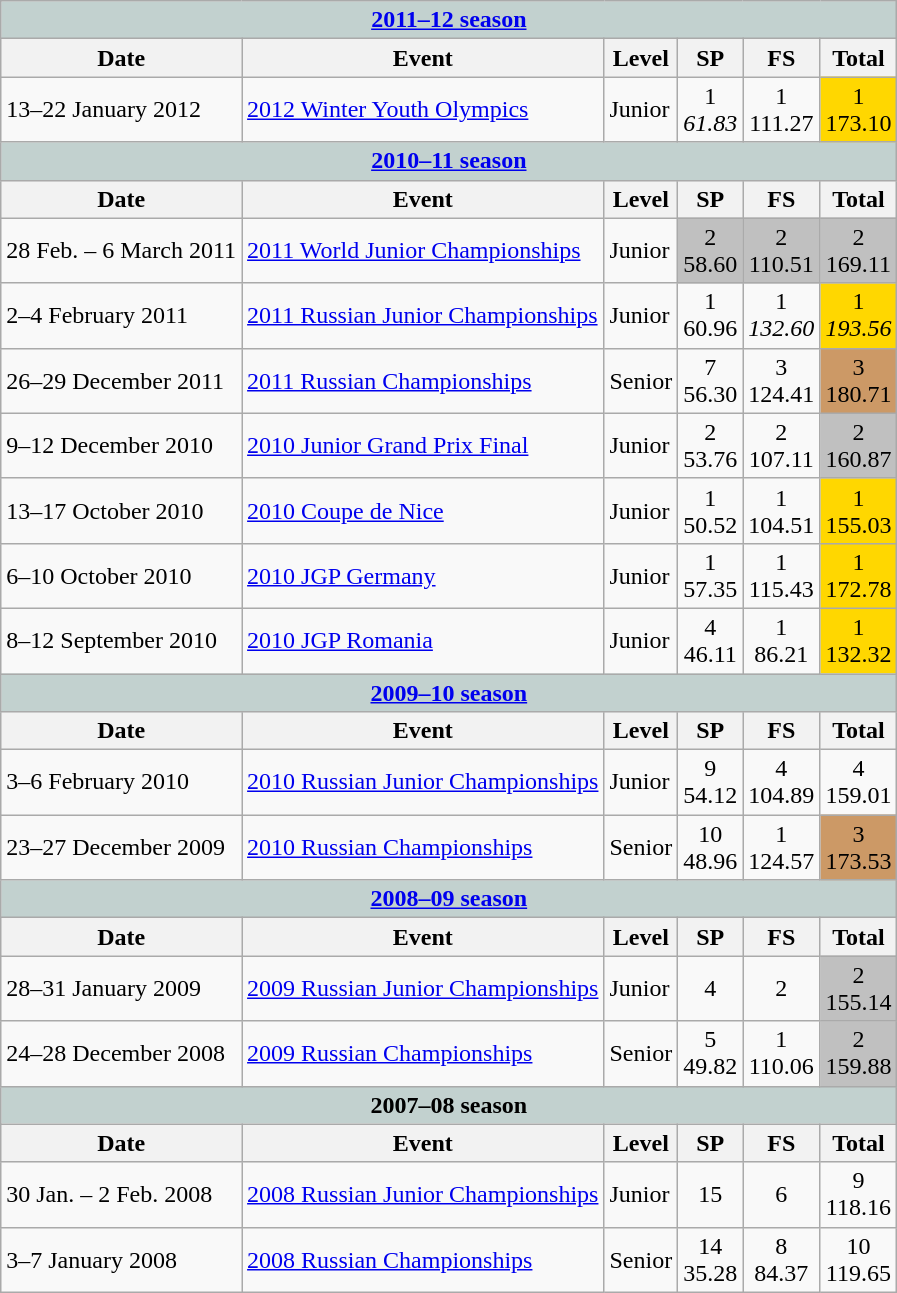<table class="wikitable">
<tr>
<th colspan="6" style="background-color: #c2d1cf;"><a href='#'>2011–12 season</a></th>
</tr>
<tr>
<th>Date</th>
<th>Event</th>
<th>Level</th>
<th>SP</th>
<th>FS</th>
<th>Total</th>
</tr>
<tr>
<td>13–22 January 2012</td>
<td><a href='#'>2012 Winter Youth Olympics</a></td>
<td>Junior</td>
<td align=center>1<br><em>61.83</em></td>
<td align=center>1<br>111.27</td>
<td align=center bgcolor=gold>1<br>173.10</td>
</tr>
<tr>
<th colspan="6" style="background-color: #c2d1cf;"><a href='#'>2010–11 season</a></th>
</tr>
<tr>
<th>Date</th>
<th>Event</th>
<th>Level</th>
<th>SP</th>
<th>FS</th>
<th>Total</th>
</tr>
<tr>
<td>28 Feb. – 6 March 2011</td>
<td><a href='#'>2011 World Junior Championships</a></td>
<td>Junior</td>
<td align=center bgcolor=silver>2<br>58.60</td>
<td align=center bgcolor=silver>2<br>110.51</td>
<td align=center bgcolor=silver>2<br>169.11</td>
</tr>
<tr>
<td>2–4 February 2011</td>
<td><a href='#'>2011 Russian Junior Championships</a></td>
<td>Junior</td>
<td align=center>1<br>60.96</td>
<td align=center>1<br><em>132.60</em></td>
<td align=center bgcolor=gold>1<br><em>193.56</em></td>
</tr>
<tr>
<td>26–29 December 2011</td>
<td><a href='#'>2011 Russian Championships</a></td>
<td>Senior</td>
<td align=center>7<br>56.30</td>
<td align=center>3<br>124.41</td>
<td align=center bgcolor=cc9966>3<br>180.71</td>
</tr>
<tr>
<td>9–12 December 2010</td>
<td><a href='#'>2010 Junior Grand Prix Final</a></td>
<td>Junior</td>
<td align=center>2<br>53.76</td>
<td align=center>2<br>107.11</td>
<td align=center bgcolor=silver>2<br>160.87</td>
</tr>
<tr>
<td>13–17 October 2010</td>
<td><a href='#'>2010 Coupe de Nice</a></td>
<td>Junior</td>
<td align=center>1<br>50.52</td>
<td align=center>1<br>104.51</td>
<td align=center bgcolor=gold>1<br>155.03</td>
</tr>
<tr>
<td>6–10 October 2010</td>
<td><a href='#'>2010 JGP Germany</a></td>
<td>Junior</td>
<td align=center>1<br>57.35</td>
<td align=center>1<br>115.43</td>
<td align=center bgcolor=gold>1<br>172.78</td>
</tr>
<tr>
<td>8–12 September 2010</td>
<td><a href='#'>2010 JGP Romania</a></td>
<td>Junior</td>
<td align=center>4<br>46.11</td>
<td align=center>1<br>86.21</td>
<td align=center bgcolor=gold>1<br>132.32</td>
</tr>
<tr>
<th colspan="6" style="background-color: #c2d1cf;"><a href='#'>2009–10 season</a></th>
</tr>
<tr>
<th>Date</th>
<th>Event</th>
<th>Level</th>
<th>SP</th>
<th>FS</th>
<th>Total</th>
</tr>
<tr>
<td>3–6 February 2010</td>
<td><a href='#'>2010 Russian Junior Championships</a></td>
<td>Junior</td>
<td align=center>9<br>54.12</td>
<td align=center>4<br>104.89</td>
<td align=center>4<br>159.01</td>
</tr>
<tr>
<td>23–27 December 2009</td>
<td><a href='#'>2010 Russian Championships</a></td>
<td>Senior</td>
<td align=center>10<br>48.96</td>
<td align=center>1<br>124.57</td>
<td align=center bgcolor=cc9966>3<br>173.53</td>
</tr>
<tr>
<th colspan="6" style="background-color: #c2d1cf;"><a href='#'>2008–09 season</a></th>
</tr>
<tr>
<th>Date</th>
<th>Event</th>
<th>Level</th>
<th>SP</th>
<th>FS</th>
<th>Total</th>
</tr>
<tr>
<td>28–31 January 2009</td>
<td><a href='#'>2009 Russian Junior Championships</a></td>
<td>Junior</td>
<td align=center>4<br></td>
<td align=center>2<br></td>
<td align=center bgcolor=silver>2<br>155.14</td>
</tr>
<tr>
<td>24–28 December 2008</td>
<td><a href='#'>2009 Russian Championships</a></td>
<td>Senior</td>
<td align=center>5<br>49.82</td>
<td align=center>1<br>110.06</td>
<td align=center bgcolor=silver>2<br>159.88</td>
</tr>
<tr>
<th colspan="6" style="background-color: #c2d1cf;">2007–08 season</th>
</tr>
<tr>
<th>Date</th>
<th>Event</th>
<th>Level</th>
<th>SP</th>
<th>FS</th>
<th>Total</th>
</tr>
<tr>
<td>30 Jan. – 2 Feb. 2008</td>
<td><a href='#'>2008 Russian Junior Championships</a></td>
<td>Junior</td>
<td align=center>15<br></td>
<td align=center>6<br></td>
<td align=center>9<br>118.16</td>
</tr>
<tr>
<td>3–7 January 2008</td>
<td><a href='#'>2008 Russian Championships</a></td>
<td>Senior</td>
<td align=center>14<br>35.28</td>
<td align=center>8<br>84.37</td>
<td align=center>10<br>119.65</td>
</tr>
</table>
